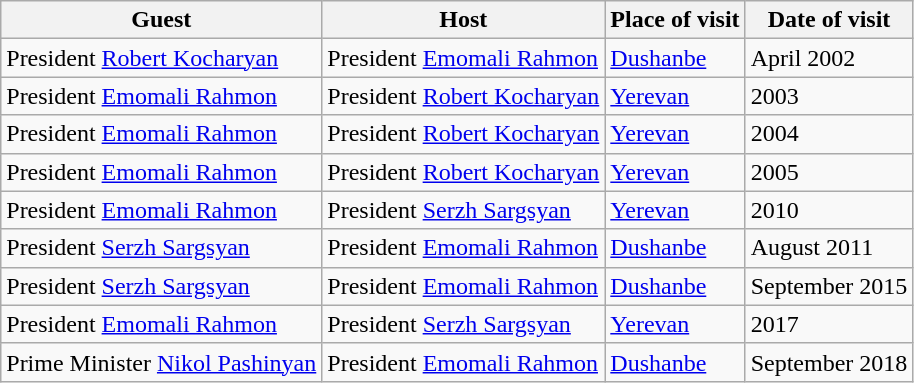<table class="wikitable" border="1">
<tr>
<th>Guest</th>
<th>Host</th>
<th>Place of visit</th>
<th>Date of visit</th>
</tr>
<tr>
<td> President <a href='#'>Robert Kocharyan</a></td>
<td> President <a href='#'>Emomali Rahmon</a></td>
<td><a href='#'>Dushanbe</a></td>
<td>April 2002</td>
</tr>
<tr>
<td> President <a href='#'>Emomali Rahmon</a></td>
<td> President <a href='#'>Robert Kocharyan</a></td>
<td><a href='#'>Yerevan</a></td>
<td>2003</td>
</tr>
<tr>
<td> President <a href='#'>Emomali Rahmon</a></td>
<td> President <a href='#'>Robert Kocharyan</a></td>
<td><a href='#'>Yerevan</a></td>
<td>2004</td>
</tr>
<tr>
<td> President <a href='#'>Emomali Rahmon</a></td>
<td> President <a href='#'>Robert Kocharyan</a></td>
<td><a href='#'>Yerevan</a></td>
<td>2005</td>
</tr>
<tr>
<td> President <a href='#'>Emomali Rahmon</a></td>
<td> President <a href='#'>Serzh Sargsyan</a></td>
<td><a href='#'>Yerevan</a></td>
<td>2010</td>
</tr>
<tr>
<td> President <a href='#'>Serzh Sargsyan</a></td>
<td> President <a href='#'>Emomali Rahmon</a></td>
<td><a href='#'>Dushanbe</a></td>
<td>August 2011</td>
</tr>
<tr>
<td> President <a href='#'>Serzh Sargsyan</a></td>
<td> President <a href='#'>Emomali Rahmon</a></td>
<td><a href='#'>Dushanbe</a></td>
<td>September 2015</td>
</tr>
<tr>
<td> President <a href='#'>Emomali Rahmon</a></td>
<td> President <a href='#'>Serzh Sargsyan</a></td>
<td><a href='#'>Yerevan</a></td>
<td>2017</td>
</tr>
<tr>
<td> Prime Minister <a href='#'>Nikol Pashinyan</a></td>
<td> President <a href='#'>Emomali Rahmon</a></td>
<td><a href='#'>Dushanbe</a></td>
<td>September 2018</td>
</tr>
</table>
